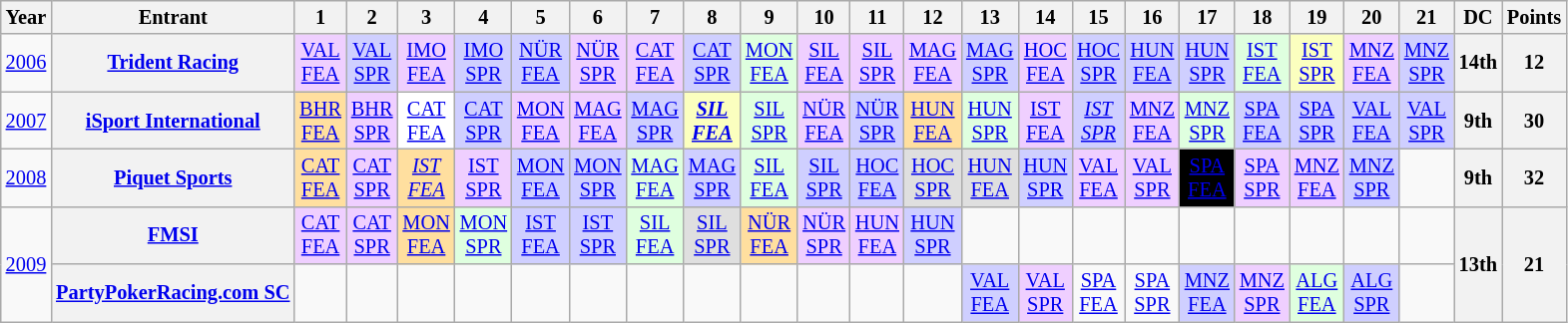<table class="wikitable" style="text-align:center; font-size:85%">
<tr>
<th>Year</th>
<th>Entrant</th>
<th>1</th>
<th>2</th>
<th>3</th>
<th>4</th>
<th>5</th>
<th>6</th>
<th>7</th>
<th>8</th>
<th>9</th>
<th>10</th>
<th>11</th>
<th>12</th>
<th>13</th>
<th>14</th>
<th>15</th>
<th>16</th>
<th>17</th>
<th>18</th>
<th>19</th>
<th>20</th>
<th>21</th>
<th>DC</th>
<th>Points</th>
</tr>
<tr>
<td><a href='#'>2006</a></td>
<th nowrap><a href='#'>Trident Racing</a></th>
<td style="background:#EFCFFF;"><a href='#'>VAL<br>FEA</a><br></td>
<td style="background:#CFCFFF;"><a href='#'>VAL<br>SPR</a><br></td>
<td style="background:#EFCFFF;"><a href='#'>IMO<br>FEA</a><br></td>
<td style="background:#CFCFFF;"><a href='#'>IMO<br>SPR</a><br></td>
<td style="background:#CFCFFF;"><a href='#'>NÜR<br>FEA</a><br></td>
<td style="background:#EFCFFF;"><a href='#'>NÜR<br>SPR</a><br></td>
<td style="background:#EFCFFF;"><a href='#'>CAT<br>FEA</a><br></td>
<td style="background:#CFCFFF;"><a href='#'>CAT<br>SPR</a><br></td>
<td style="background:#DFFFDF;"><a href='#'>MON<br>FEA</a><br></td>
<td style="background:#EFCFFF;"><a href='#'>SIL<br>FEA</a><br></td>
<td style="background:#EFCFFF;"><a href='#'>SIL<br>SPR</a><br></td>
<td style="background:#EFCFFF;"><a href='#'>MAG<br>FEA</a><br></td>
<td style="background:#CFCFFF;"><a href='#'>MAG<br>SPR</a><br></td>
<td style="background:#EFCFFF;"><a href='#'>HOC<br>FEA</a><br></td>
<td style="background:#CFCFFF;"><a href='#'>HOC<br>SPR</a><br></td>
<td style="background:#CFCFFF;"><a href='#'>HUN<br>FEA</a><br></td>
<td style="background:#CFCFFF;"><a href='#'>HUN<br>SPR</a><br></td>
<td style="background:#DFFFDF;"><a href='#'>IST<br>FEA</a><br></td>
<td style="background:#FBFFBF;"><a href='#'>IST<br>SPR</a><br></td>
<td style="background:#EFCFFF;"><a href='#'>MNZ<br>FEA</a><br></td>
<td style="background:#CFCFFF;"><a href='#'>MNZ<br>SPR</a><br></td>
<th>14th</th>
<th>12</th>
</tr>
<tr>
<td><a href='#'>2007</a></td>
<th nowrap><a href='#'>iSport International</a></th>
<td style="background:#FFDF9F;"><a href='#'>BHR<br>FEA</a><br></td>
<td style="background:#EFCFFF;"><a href='#'>BHR<br>SPR</a><br></td>
<td style="background:#FFFFFF;"><a href='#'>CAT<br>FEA</a><br></td>
<td style="background:#CFCFFF;"><a href='#'>CAT<br>SPR</a><br></td>
<td style="background:#EFCFFF;"><a href='#'>MON<br>FEA</a><br></td>
<td style="background:#EFCFFF;"><a href='#'>MAG<br>FEA</a><br></td>
<td style="background:#CFCFFF;"><a href='#'>MAG<br>SPR</a><br></td>
<td style="background:#FBFFBF;"><strong><em><a href='#'>SIL<br>FEA</a></em></strong><br></td>
<td style="background:#DFFFDF;"><a href='#'>SIL<br>SPR</a><br></td>
<td style="background:#EFCFFF;"><a href='#'>NÜR<br>FEA</a><br></td>
<td style="background:#CFCFFF;"><a href='#'>NÜR<br>SPR</a><br></td>
<td style="background:#FFDF9F;"><a href='#'>HUN<br>FEA</a><br></td>
<td style="background:#DFFFDF;"><a href='#'>HUN<br>SPR</a><br></td>
<td style="background:#EFCFFF;"><a href='#'>IST<br>FEA</a><br></td>
<td style="background:#CFCFFF;"><em><a href='#'>IST<br>SPR</a></em><br></td>
<td style="background:#EFCFFF;"><a href='#'>MNZ<br>FEA</a><br></td>
<td style="background:#DFFFDF;"><a href='#'>MNZ<br>SPR</a><br></td>
<td style="background:#CFCFFF;"><a href='#'>SPA<br>FEA</a><br></td>
<td style="background:#CFCFFF;"><a href='#'>SPA<br>SPR</a><br></td>
<td style="background:#CFCFFF;"><a href='#'>VAL<br>FEA</a><br></td>
<td style="background:#CFCFFF;"><a href='#'>VAL<br>SPR</a><br></td>
<th>9th</th>
<th>30</th>
</tr>
<tr>
<td><a href='#'>2008</a></td>
<th nowrap><a href='#'>Piquet Sports</a></th>
<td style="background:#FFDF9F;"><a href='#'>CAT<br>FEA</a><br></td>
<td style="background:#EFCFFF;"><a href='#'>CAT<br>SPR</a><br></td>
<td style="background:#FFDF9F;"><em><a href='#'>IST<br>FEA</a></em><br></td>
<td style="background:#EFCFFF;"><a href='#'>IST<br>SPR</a><br></td>
<td style="background:#CFCFFF;"><a href='#'>MON<br>FEA</a><br></td>
<td style="background:#CFCFFF;"><a href='#'>MON<br>SPR</a><br></td>
<td style="background:#DFFFDF;"><a href='#'>MAG<br>FEA</a><br></td>
<td style="background:#CFCFFF;"><a href='#'>MAG<br>SPR</a><br></td>
<td style="background:#DFFFDF;"><a href='#'>SIL<br>FEA</a><br></td>
<td style="background:#CFCFFF;"><a href='#'>SIL<br>SPR</a><br></td>
<td style="background:#CFCFFF;"><a href='#'>HOC<br>FEA</a><br></td>
<td style="background:#DFDFDF;"><a href='#'>HOC<br>SPR</a><br></td>
<td style="background:#DFDFDF;"><a href='#'>HUN<br>FEA</a><br></td>
<td style="background:#CFCFFF;"><a href='#'>HUN<br>SPR</a><br></td>
<td style="background:#EFCFFF;"><a href='#'>VAL<br>FEA</a><br></td>
<td style="background:#EFCFFF;"><a href='#'>VAL<br>SPR</a><br></td>
<td style="background:#000000; color:white"><a href='#'><span>SPA<br>FEA</span></a><br></td>
<td style="background:#EFCFFF;"><a href='#'>SPA<br>SPR</a><br></td>
<td style="background:#EFCFFF;"><a href='#'>MNZ<br>FEA</a><br></td>
<td style="background:#CFCFFF;"><a href='#'>MNZ<br>SPR</a><br></td>
<td></td>
<th>9th</th>
<th>32</th>
</tr>
<tr>
<td rowspan=2><a href='#'>2009</a></td>
<th nowrap><a href='#'>FMSI</a></th>
<td style="background:#EFCFFF;"><a href='#'>CAT<br>FEA</a><br></td>
<td style="background:#EFCFFF;"><a href='#'>CAT<br>SPR</a><br></td>
<td style="background:#FFDF9F;"><a href='#'>MON<br>FEA</a><br></td>
<td style="background:#DFFFDF;"><a href='#'>MON<br>SPR</a><br></td>
<td style="background:#CFCFFF;"><a href='#'>IST<br>FEA</a><br></td>
<td style="background:#CFCFFF;"><a href='#'>IST<br>SPR</a><br></td>
<td style="background:#DFFFDF;"><a href='#'>SIL<br>FEA</a><br></td>
<td style="background:#DFDFDF;"><a href='#'>SIL<br>SPR</a><br></td>
<td style="background:#FFDF9F;"><a href='#'>NÜR<br>FEA</a><br></td>
<td style="background:#EFCFFF;"><a href='#'>NÜR<br>SPR</a><br></td>
<td style="background:#EFCFFF;"><a href='#'>HUN<br>FEA</a><br></td>
<td style="background:#CFCFFF;"><a href='#'>HUN<br>SPR</a><br></td>
<td></td>
<td></td>
<td></td>
<td></td>
<td></td>
<td></td>
<td></td>
<td></td>
<td></td>
<th rowspan=2>13th</th>
<th rowspan=2>21</th>
</tr>
<tr>
<th nowrap><a href='#'>PartyPokerRacing.com SC</a></th>
<td></td>
<td></td>
<td></td>
<td></td>
<td></td>
<td></td>
<td></td>
<td></td>
<td></td>
<td></td>
<td></td>
<td></td>
<td style="background:#CFCFFF;"><a href='#'>VAL<br>FEA</a><br></td>
<td style="background:#EFCFFF;"><a href='#'>VAL<br>SPR</a><br></td>
<td><a href='#'>SPA<br>FEA</a></td>
<td><a href='#'>SPA<br>SPR</a></td>
<td style="background:#CFCFFF;"><a href='#'>MNZ<br>FEA</a><br></td>
<td style="background:#EFCFFF;"><a href='#'>MNZ<br>SPR</a><br></td>
<td style="background:#DFFFDF;"><a href='#'>ALG<br>FEA</a><br></td>
<td style="background:#CFCFFF;"><a href='#'>ALG<br>SPR</a><br></td>
<td></td>
</tr>
</table>
